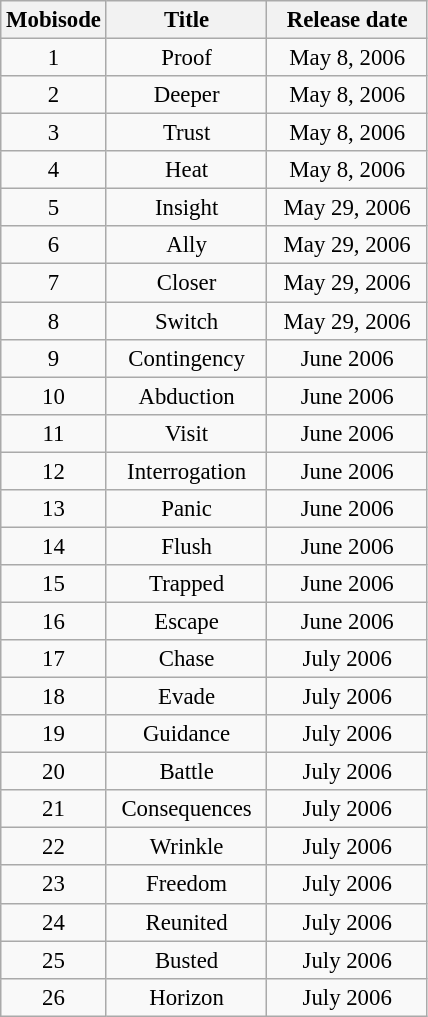<table class="wikitable" style="font-size:95%;">
<tr>
<th>Mobisode</th>
<th width="100px">Title</th>
<th width="100px">Release date</th>
</tr>
<tr>
<td align="center">1</td>
<td align="center">Proof</td>
<td align="center">May 8, 2006</td>
</tr>
<tr>
<td align="center">2</td>
<td align="center">Deeper</td>
<td align="center">May 8, 2006</td>
</tr>
<tr>
<td align="center">3</td>
<td align="center">Trust</td>
<td align="center">May 8, 2006</td>
</tr>
<tr>
<td align="center">4</td>
<td align="center">Heat</td>
<td align="center">May 8, 2006</td>
</tr>
<tr>
<td align="center">5</td>
<td align="center">Insight</td>
<td align="center">May 29, 2006</td>
</tr>
<tr>
<td align="center">6</td>
<td align="center">Ally</td>
<td align="center">May 29, 2006</td>
</tr>
<tr>
<td align="center">7</td>
<td align="center">Closer</td>
<td align="center">May 29, 2006</td>
</tr>
<tr>
<td align="center">8</td>
<td align="center">Switch</td>
<td align="center">May 29, 2006</td>
</tr>
<tr>
<td align="center">9</td>
<td align="center">Contingency</td>
<td align="center">June 2006</td>
</tr>
<tr>
<td align="center">10</td>
<td align="center">Abduction</td>
<td align="center">June 2006</td>
</tr>
<tr>
<td align="center">11</td>
<td align="center">Visit</td>
<td align="center">June 2006</td>
</tr>
<tr>
<td align="center">12</td>
<td align="center">Interrogation</td>
<td align="center">June 2006</td>
</tr>
<tr>
<td align="center">13</td>
<td align="center">Panic</td>
<td align="center">June 2006</td>
</tr>
<tr>
<td align="center">14</td>
<td align="center">Flush</td>
<td align="center">June 2006</td>
</tr>
<tr>
<td align="center">15</td>
<td align="center">Trapped</td>
<td align="center">June 2006</td>
</tr>
<tr>
<td align="center">16</td>
<td align="center">Escape</td>
<td align="center">June 2006</td>
</tr>
<tr>
<td align="center">17</td>
<td align="center">Chase</td>
<td align="center">July 2006</td>
</tr>
<tr>
<td align="center">18</td>
<td align="center">Evade</td>
<td align="center">July 2006</td>
</tr>
<tr>
<td align="center">19</td>
<td align="center">Guidance</td>
<td align="center">July 2006</td>
</tr>
<tr>
<td align="center">20</td>
<td align="center">Battle</td>
<td align="center">July 2006</td>
</tr>
<tr>
<td align="center">21</td>
<td align="center">Consequences</td>
<td align="center">July 2006</td>
</tr>
<tr>
<td align="center">22</td>
<td align="center">Wrinkle</td>
<td align="center">July 2006</td>
</tr>
<tr>
<td align="center">23</td>
<td align="center">Freedom</td>
<td align="center">July 2006</td>
</tr>
<tr>
<td align="center">24</td>
<td align="center">Reunited</td>
<td align="center">July 2006</td>
</tr>
<tr>
<td align="center">25</td>
<td align="center">Busted</td>
<td align="center">July 2006</td>
</tr>
<tr>
<td align="center">26</td>
<td align="center">Horizon</td>
<td align="center">July 2006</td>
</tr>
</table>
